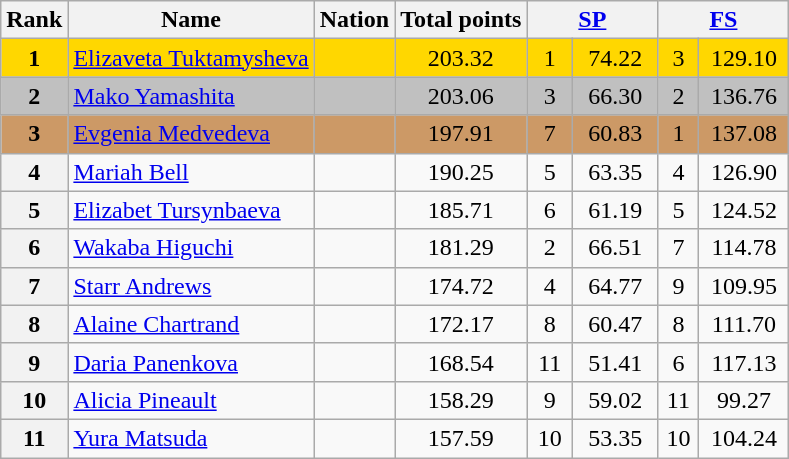<table class="wikitable sortable">
<tr>
<th>Rank</th>
<th>Name</th>
<th>Nation</th>
<th>Total points</th>
<th colspan="2" width="80px"><a href='#'>SP</a></th>
<th colspan="2" width="80px"><a href='#'>FS</a></th>
</tr>
<tr bgcolor="gold">
<td align="center"><strong>1</strong></td>
<td><a href='#'>Elizaveta Tuktamysheva</a></td>
<td></td>
<td align="center">203.32</td>
<td align="center">1</td>
<td align="center">74.22</td>
<td align="center">3</td>
<td align="center">129.10</td>
</tr>
<tr bgcolor="silver">
<td align="center"><strong>2</strong></td>
<td><a href='#'>Mako Yamashita</a></td>
<td></td>
<td align="center">203.06</td>
<td align="center">3</td>
<td align="center">66.30</td>
<td align="center">2</td>
<td align="center">136.76</td>
</tr>
<tr bgcolor="cc9966">
<td align="center"><strong>3</strong></td>
<td><a href='#'>Evgenia Medvedeva</a></td>
<td></td>
<td align="center">197.91</td>
<td align="center">7</td>
<td align="center">60.83</td>
<td align="center">1</td>
<td align="center">137.08</td>
</tr>
<tr>
<th>4</th>
<td><a href='#'>Mariah Bell</a></td>
<td></td>
<td align="center">190.25</td>
<td align="center">5</td>
<td align="center">63.35</td>
<td align="center">4</td>
<td align="center">126.90</td>
</tr>
<tr>
<th>5</th>
<td><a href='#'>Elizabet Tursynbaeva</a></td>
<td></td>
<td align="center">185.71</td>
<td align="center">6</td>
<td align="center">61.19</td>
<td align="center">5</td>
<td align="center">124.52</td>
</tr>
<tr>
<th>6</th>
<td><a href='#'>Wakaba Higuchi</a></td>
<td></td>
<td align="center">181.29</td>
<td align="center">2</td>
<td align="center">66.51</td>
<td align="center">7</td>
<td align="center">114.78</td>
</tr>
<tr>
<th>7</th>
<td><a href='#'>Starr Andrews</a></td>
<td></td>
<td align="center">174.72</td>
<td align="center">4</td>
<td align="center">64.77</td>
<td align="center">9</td>
<td align="center">109.95</td>
</tr>
<tr>
<th>8</th>
<td><a href='#'>Alaine Chartrand</a></td>
<td></td>
<td align="center">172.17</td>
<td align="center">8</td>
<td align="center">60.47</td>
<td align="center">8</td>
<td align="center">111.70</td>
</tr>
<tr>
<th>9</th>
<td><a href='#'>Daria Panenkova</a></td>
<td></td>
<td align="center">168.54</td>
<td align="center">11</td>
<td align="center">51.41</td>
<td align="center">6</td>
<td align="center">117.13</td>
</tr>
<tr>
<th>10</th>
<td><a href='#'>Alicia Pineault</a></td>
<td></td>
<td align="center">158.29</td>
<td align="center">9</td>
<td align="center">59.02</td>
<td align="center">11</td>
<td align="center">99.27</td>
</tr>
<tr>
<th>11</th>
<td><a href='#'>Yura Matsuda</a></td>
<td></td>
<td align="center">157.59</td>
<td align="center">10</td>
<td align="center">53.35</td>
<td align="center">10</td>
<td align="center">104.24</td>
</tr>
</table>
